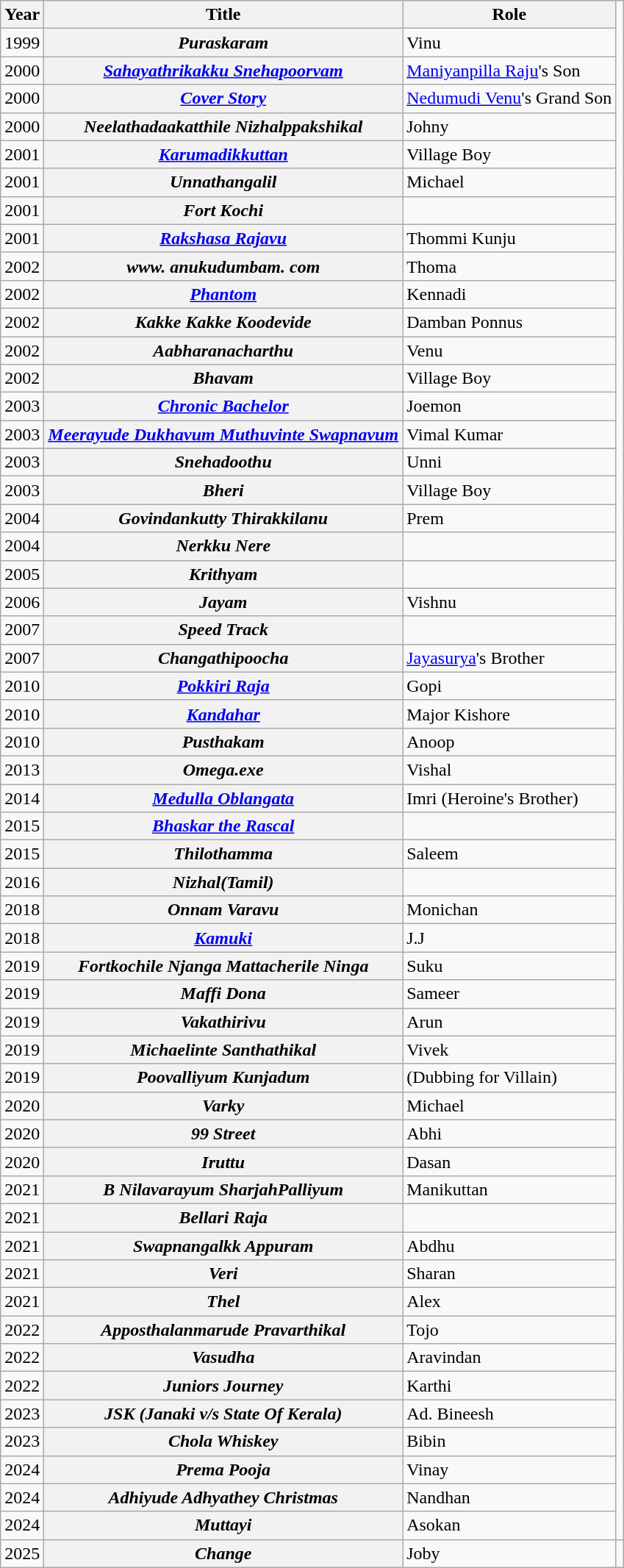<table class="wikitable plainrowheaders sortable" style="margin-right: 0;">
<tr>
<th scope="col">Year</th>
<th scope="col">Title</th>
<th scope="col">Role</th>
</tr>
<tr>
<td>1999</td>
<th scope="row"><em>Puraskaram</em></th>
<td>Vinu</td>
</tr>
<tr>
<td>2000</td>
<th scope="row"><em><a href='#'>Sahayathrikakku Snehapoorvam</a></em></th>
<td><a href='#'>Maniyanpilla Raju</a>'s Son</td>
</tr>
<tr>
<td>2000</td>
<th scope="row"><em><a href='#'>Cover Story</a></em></th>
<td><a href='#'>Nedumudi Venu</a>'s Grand Son</td>
</tr>
<tr>
<td>2000</td>
<th scope="row"><em>Neelathadaakatthile Nizhalppakshikal</em></th>
<td>Johny</td>
</tr>
<tr>
<td>2001</td>
<th scope="row"><em><a href='#'>Karumadikkuttan</a></em></th>
<td>Village Boy</td>
</tr>
<tr>
<td>2001</td>
<th scope="row"><em>Unnathangalil</em></th>
<td>Michael</td>
</tr>
<tr>
<td>2001</td>
<th scope="row"><em>Fort Kochi</em></th>
<td></td>
</tr>
<tr>
<td>2001</td>
<th scope="row"><em><a href='#'>Rakshasa Rajavu</a></em></th>
<td>Thommi Kunju</td>
</tr>
<tr>
<td>2002</td>
<th scope="row"><em>www. anukudumbam. com</em></th>
<td>Thoma</td>
</tr>
<tr>
<td>2002</td>
<th scope="row"><em><a href='#'>Phantom</a></em></th>
<td>Kennadi</td>
</tr>
<tr>
<td>2002</td>
<th scope="row"><em>Kakke Kakke Koodevide</em></th>
<td>Damban Ponnus</td>
</tr>
<tr>
<td>2002</td>
<th scope="row"><em>Aabharanacharthu</em></th>
<td>Venu</td>
</tr>
<tr>
<td>2002</td>
<th scope="row"><em>Bhavam</em></th>
<td>Village Boy</td>
</tr>
<tr>
<td>2003</td>
<th scope="row"><em><a href='#'>Chronic Bachelor</a></em></th>
<td>Joemon</td>
</tr>
<tr>
<td>2003</td>
<th scope="row"><em><a href='#'>Meerayude Dukhavum Muthuvinte Swapnavum</a></em></th>
<td>Vimal Kumar</td>
</tr>
<tr>
</tr>
<tr>
<td>2003</td>
<th scope="row"><em>Snehadoothu</em></th>
<td>Unni</td>
</tr>
<tr>
<td>2003</td>
<th scope="row"><em>Bheri</em></th>
<td>Village Boy</td>
</tr>
<tr>
<td>2004</td>
<th scope="row"><em>Govindankutty Thirakkilanu</em></th>
<td>Prem</td>
</tr>
<tr>
<td>2004</td>
<th scope="row"><em>Nerkku Nere</em></th>
<td></td>
</tr>
<tr>
<td>2005</td>
<th scope="row"><em>Krithyam</em></th>
<td></td>
</tr>
<tr>
<td>2006</td>
<th scope="row"><em>Jayam</em></th>
<td>Vishnu</td>
</tr>
<tr>
<td>2007</td>
<th scope="row"><em>Speed Track</em></th>
<td></td>
</tr>
<tr>
<td>2007</td>
<th scope="row"><em>Changathipoocha</em></th>
<td><a href='#'>Jayasurya</a>'s Brother</td>
</tr>
<tr>
<td>2010</td>
<th scope="row"><em><a href='#'>Pokkiri Raja</a></em></th>
<td>Gopi</td>
</tr>
<tr>
<td>2010</td>
<th scope="row"><em><a href='#'>Kandahar</a></em></th>
<td>Major Kishore</td>
</tr>
<tr>
<td>2010</td>
<th scope="row"><em>Pusthakam</em></th>
<td>Anoop</td>
</tr>
<tr>
<td>2013</td>
<th scope="row"><em>Omega.exe</em></th>
<td>Vishal</td>
</tr>
<tr>
<td>2014</td>
<th scope="row"><em><a href='#'>Medulla Oblangata</a></em></th>
<td>Imri (Heroine's Brother)</td>
</tr>
<tr>
<td>2015</td>
<th scope="row"><em><a href='#'>Bhaskar the Rascal</a></em></th>
<td></td>
</tr>
<tr>
<td>2015</td>
<th scope="row"><em>Thilothamma</em></th>
<td>Saleem</td>
</tr>
<tr>
<td>2016</td>
<th scope="row"><em>Nizhal(Tamil)</em></th>
<td></td>
</tr>
<tr>
<td>2018</td>
<th scope="row"><em>Onnam Varavu</em></th>
<td>Monichan</td>
</tr>
<tr>
<td>2018</td>
<th scope="row"><em><a href='#'>Kamuki</a></em></th>
<td>J.J</td>
</tr>
<tr>
<td>2019</td>
<th scope="row"><em>Fortkochile Njanga Mattacherile Ninga</em></th>
<td>Suku</td>
</tr>
<tr>
<td>2019</td>
<th scope="row"><em>Maffi Dona</em></th>
<td>Sameer</td>
</tr>
<tr>
<td>2019</td>
<th scope="row"><em>Vakathirivu</em></th>
<td>Arun</td>
</tr>
<tr>
<td>2019</td>
<th scope="row"><em>Michaelinte Santhathikal</em></th>
<td>Vivek</td>
</tr>
<tr>
<td>2019</td>
<th scope="row"><em>Poovalliyum  Kunjadum </em></th>
<td>(Dubbing for Villain)</td>
</tr>
<tr>
<td>2020</td>
<th scope="row"><em>Varky</em></th>
<td>Michael</td>
</tr>
<tr>
<td>2020</td>
<th scope="row"><em>99 Street</em></th>
<td>Abhi</td>
</tr>
<tr>
<td>2020</td>
<th scope="row"><em>Iruttu</em></th>
<td>Dasan</td>
</tr>
<tr>
<td>2021</td>
<th scope="row"><em>B Nilavarayum SharjahPalliyum</em></th>
<td>Manikuttan</td>
</tr>
<tr>
<td>2021</td>
<th scope="row"><em>Bellari Raja</em></th>
<td></td>
</tr>
<tr>
<td>2021</td>
<th scope="row"><em>Swapnangalkk Appuram</em></th>
<td>Abdhu</td>
</tr>
<tr>
<td>2021</td>
<th scope="row"><em>Veri</em></th>
<td>Sharan</td>
</tr>
<tr>
<td>2021</td>
<th scope="row"><em>Thel</em></th>
<td>Alex</td>
</tr>
<tr>
<td>2022</td>
<th scope="row"><em>Apposthalanmarude Pravarthikal</em></th>
<td>Tojo</td>
</tr>
<tr>
<td>2022</td>
<th scope="row"><em>Vasudha</em></th>
<td>Aravindan</td>
</tr>
<tr>
<td>2022</td>
<th scope="row"><em>Juniors Journey</em></th>
<td>Karthi</td>
</tr>
<tr>
<td>2023</td>
<th scope="row"><em>JSK (Janaki v/s State Of Kerala)</em></th>
<td>Ad. Bineesh</td>
</tr>
<tr>
<td>2023</td>
<th scope="row"><em>Chola Whiskey</em></th>
<td>Bibin</td>
</tr>
<tr>
<td>2024</td>
<th scope="row"><em>Prema Pooja</em></th>
<td>Vinay</td>
</tr>
<tr>
<td>2024</td>
<th scope="row"><em>Adhiyude Adhyathey Christmas </em></th>
<td>Nandhan</td>
</tr>
<tr>
<td>2024</td>
<th scope="row"><em>Muttayi</em></th>
<td>Asokan</td>
</tr>
<tr>
<td>2025</td>
<th scope="row"><em>Change</em></th>
<td>Joby</td>
<td></td>
</tr>
</table>
